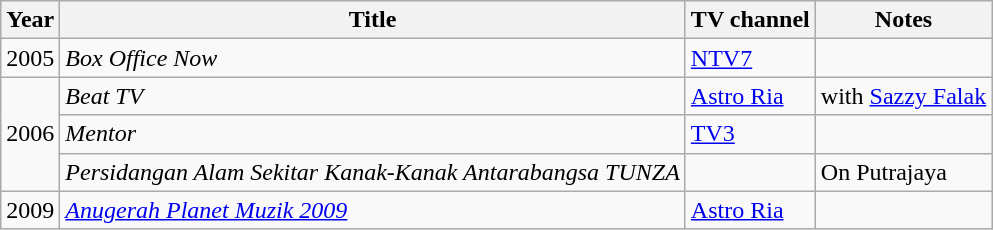<table class="wikitable">
<tr>
<th>Year</th>
<th>Title</th>
<th>TV channel</th>
<th>Notes</th>
</tr>
<tr>
<td>2005</td>
<td><em>Box Office Now</em></td>
<td><a href='#'>NTV7</a></td>
<td></td>
</tr>
<tr>
<td rowspan="3">2006</td>
<td><em>Beat TV</em></td>
<td><a href='#'>Astro Ria</a></td>
<td>with <a href='#'>Sazzy Falak</a></td>
</tr>
<tr>
<td><em>Mentor</em></td>
<td><a href='#'>TV3</a></td>
<td></td>
</tr>
<tr>
<td><em>Persidangan Alam Sekitar Kanak-Kanak Antarabangsa TUNZA</em></td>
<td></td>
<td>On Putrajaya</td>
</tr>
<tr>
<td>2009</td>
<td><em><a href='#'>Anugerah Planet Muzik 2009</a></em></td>
<td><a href='#'>Astro Ria</a></td>
<td></td>
</tr>
</table>
